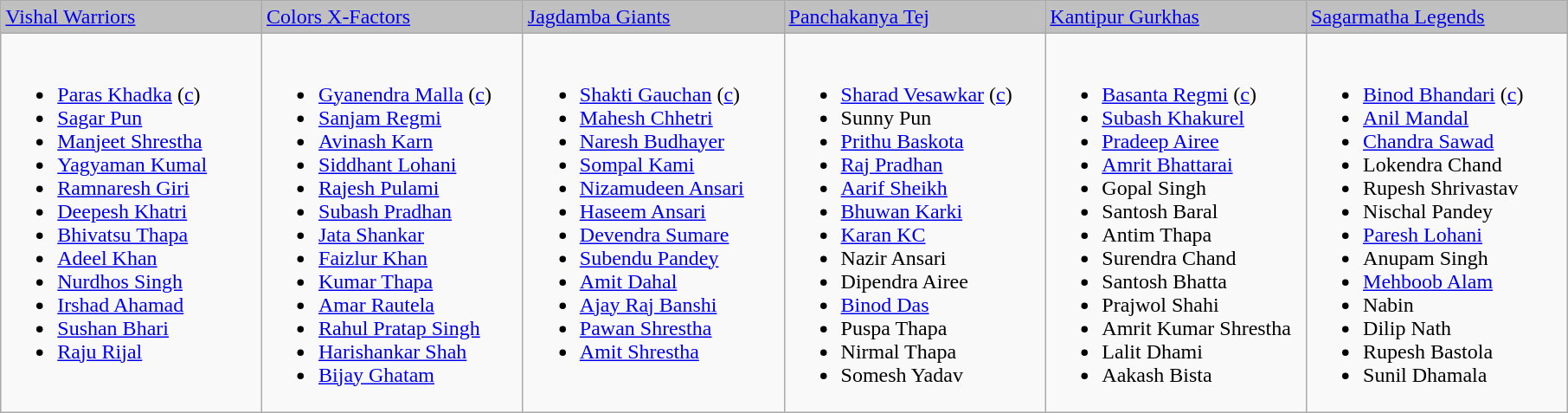<table class="wikitable">
<tr>
<td style="background:#C0C0C0; color:#FFFFFF;" ! width="16%"><a href='#'>Vishal Warriors</a></td>
<td style="background:#C0C0C0; color:#FFFFFF;" ! width="16%"><a href='#'>Colors X-Factors</a></td>
<td style="background:#C0C0C0; color:#FFFFFF;" ! width="16%"><a href='#'>Jagdamba Giants</a></td>
<td style="background:#C0C0C0; color:#0000FF;" ! width="16%"><a href='#'>Panchakanya Tej</a></td>
<td style="background:#C0C0C0; color:#FFFFFF;" ! width="16%"><a href='#'>Kantipur Gurkhas</a></td>
<td style="background:#C0C0C0; color:#FFFFFF;" ! width="16%"><a href='#'>Sagarmatha Legends</a></td>
</tr>
<tr style="vertical-align:top">
<td><br><ul><li><a href='#'>Paras Khadka</a> (<a href='#'>c</a>)</li><li><a href='#'>Sagar Pun</a></li><li><a href='#'>Manjeet Shrestha</a></li><li><a href='#'>Yagyaman Kumal</a></li><li><a href='#'>Ramnaresh Giri</a></li><li><a href='#'>Deepesh Khatri</a></li><li><a href='#'>Bhivatsu Thapa</a></li><li><a href='#'>Adeel Khan</a></li><li><a href='#'>Nurdhos Singh</a></li><li><a href='#'>Irshad Ahamad</a></li><li><a href='#'>Sushan Bhari</a></li><li><a href='#'>Raju Rijal</a></li></ul></td>
<td><br><ul><li><a href='#'>Gyanendra Malla</a> (<a href='#'>c</a>)</li><li><a href='#'>Sanjam Regmi</a></li><li><a href='#'>Avinash Karn</a></li><li><a href='#'>Siddhant Lohani</a></li><li><a href='#'>Rajesh Pulami</a></li><li><a href='#'>Subash Pradhan</a></li><li><a href='#'>Jata Shankar</a></li><li><a href='#'>Faizlur Khan</a></li><li><a href='#'>Kumar Thapa</a></li><li><a href='#'>Amar Rautela</a></li><li><a href='#'>Rahul Pratap Singh</a></li><li><a href='#'>Harishankar Shah</a></li><li><a href='#'>Bijay Ghatam</a></li></ul></td>
<td><br><ul><li><a href='#'>Shakti Gauchan</a> (<a href='#'>c</a>)</li><li><a href='#'>Mahesh Chhetri</a></li><li><a href='#'>Naresh Budhayer</a></li><li><a href='#'>Sompal Kami</a></li><li><a href='#'>Nizamudeen Ansari</a></li><li><a href='#'>Haseem Ansari</a></li><li><a href='#'>Devendra Sumare</a></li><li><a href='#'>Subendu Pandey</a></li><li><a href='#'>Amit Dahal</a></li><li><a href='#'>Ajay Raj Banshi</a></li><li><a href='#'>Pawan Shrestha</a></li><li><a href='#'>Amit Shrestha</a></li></ul></td>
<td><br><ul><li><a href='#'>Sharad Vesawkar</a> (<a href='#'>c</a>)</li><li>Sunny Pun</li><li><a href='#'>Prithu Baskota</a></li><li><a href='#'>Raj Pradhan</a></li><li><a href='#'>Aarif Sheikh</a></li><li><a href='#'>Bhuwan Karki</a></li><li><a href='#'>Karan KC</a></li><li>Nazir Ansari</li><li>Dipendra Airee</li><li><a href='#'>Binod Das</a></li><li>Puspa Thapa</li><li>Nirmal Thapa</li><li>Somesh Yadav</li></ul></td>
<td><br><ul><li><a href='#'>Basanta Regmi</a> (<a href='#'>c</a>)</li><li><a href='#'>Subash Khakurel</a></li><li><a href='#'>Pradeep Airee</a></li><li><a href='#'>Amrit Bhattarai</a></li><li>Gopal Singh</li><li>Santosh Baral</li><li>Antim Thapa</li><li>Surendra Chand</li><li>Santosh Bhatta</li><li>Prajwol Shahi</li><li>Amrit Kumar Shrestha</li><li>Lalit Dhami</li><li>Aakash Bista</li></ul></td>
<td><br><ul><li><a href='#'>Binod Bhandari</a> (<a href='#'>c</a>)</li><li><a href='#'>Anil Mandal</a></li><li><a href='#'>Chandra Sawad</a></li><li>Lokendra Chand</li><li>Rupesh Shrivastav</li><li>Nischal Pandey</li><li><a href='#'>Paresh Lohani</a></li><li>Anupam Singh</li><li><a href='#'>Mehboob Alam</a></li><li>Nabin</li><li>Dilip Nath</li><li>Rupesh Bastola</li><li>Sunil Dhamala</li></ul></td>
</tr>
</table>
